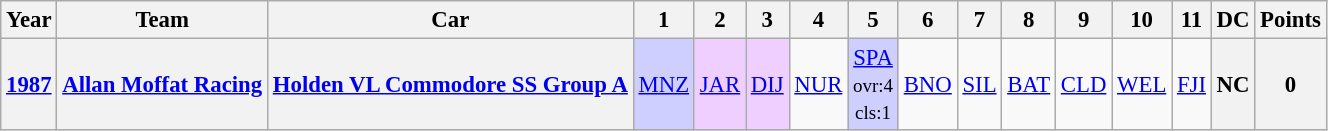<table class="wikitable" style="text-align:center; font-size:95%">
<tr>
<th>Year</th>
<th>Team</th>
<th>Car</th>
<th>1</th>
<th>2</th>
<th>3</th>
<th>4</th>
<th>5</th>
<th>6</th>
<th>7</th>
<th>8</th>
<th>9</th>
<th>10</th>
<th>11</th>
<th>DC</th>
<th>Points</th>
</tr>
<tr>
<th><a href='#'>1987</a></th>
<th> <a href='#'>Allan Moffat Racing</a></th>
<th><a href='#'>Holden VL Commodore SS Group A</a></th>
<td style="background:#cfcfff;"><a href='#'>MNZ</a><br></td>
<td style="background:#efcfff;"><a href='#'>JAR</a><br></td>
<td style="background:#efcfff;"><a href='#'>DIJ</a><br></td>
<td><a href='#'>NUR</a></td>
<td style="background:#cfcfff;"><a href='#'>SPA</a><br><small>ovr:4<br>cls:1</small></td>
<td><a href='#'>BNO</a></td>
<td><a href='#'>SIL</a></td>
<td><a href='#'>BAT</a></td>
<td><a href='#'>CLD</a></td>
<td><a href='#'>WEL</a></td>
<td><a href='#'>FJI</a></td>
<th>NC</th>
<th>0</th>
</tr>
</table>
